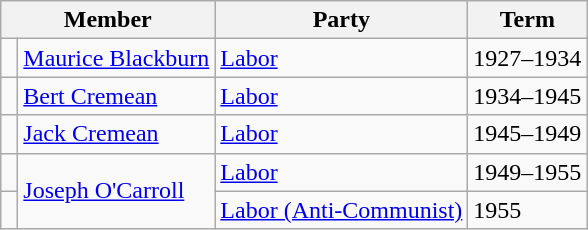<table class="wikitable">
<tr>
<th colspan="2">Member</th>
<th>Party</th>
<th>Term</th>
</tr>
<tr>
<td> </td>
<td><a href='#'>Maurice Blackburn</a></td>
<td><a href='#'>Labor</a></td>
<td>1927–1934</td>
</tr>
<tr>
<td> </td>
<td><a href='#'>Bert Cremean</a></td>
<td><a href='#'>Labor</a></td>
<td>1934–1945</td>
</tr>
<tr>
<td> </td>
<td><a href='#'>Jack Cremean</a></td>
<td><a href='#'>Labor</a></td>
<td>1945–1949</td>
</tr>
<tr>
<td> </td>
<td rowspan=2><a href='#'>Joseph O'Carroll</a></td>
<td><a href='#'>Labor</a></td>
<td>1949–1955</td>
</tr>
<tr>
<td> </td>
<td><a href='#'>Labor (Anti-Communist)</a></td>
<td>1955</td>
</tr>
</table>
